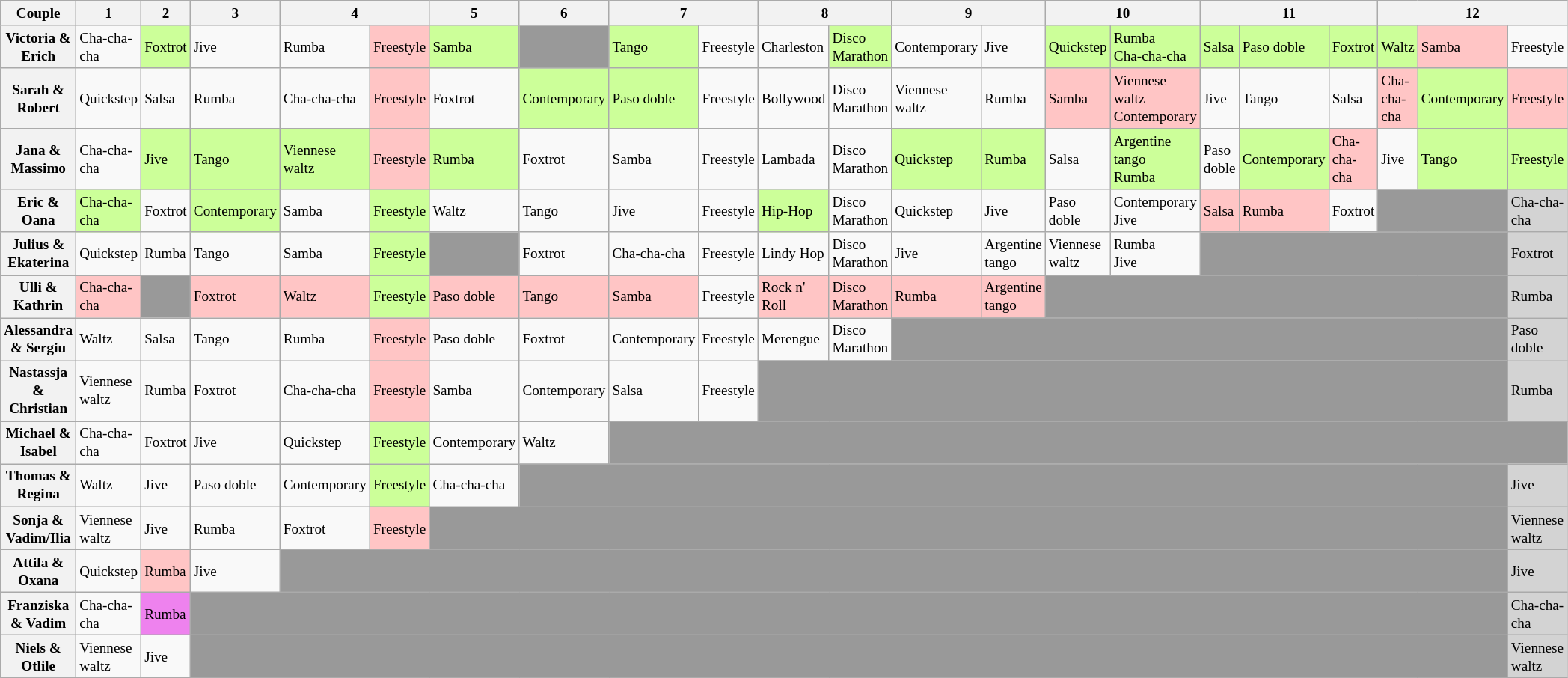<table class="wikitable" style="text-align:left; font-size:80%; line-height:16px;">
<tr>
<th>Couple</th>
<th>1</th>
<th>2</th>
<th>3</th>
<th colspan=2>4</th>
<th>5</th>
<th>6</th>
<th colspan=2>7</th>
<th colspan=2>8</th>
<th colspan=2>9</th>
<th colspan=2>10</th>
<th colspan=3>11</th>
<th colspan=3>12</th>
</tr>
<tr>
<th scope="row">Victoria & Erich</th>
<td>Cha-cha-cha</td>
<td bgcolor="#ccff99">Foxtrot</td>
<td>Jive</td>
<td>Rumba</td>
<td bgcolor="#ffc5c5">Freestyle</td>
<td bgcolor="#ccff99">Samba</td>
<td bgcolor="#999999" colspan=1></td>
<td bgcolor="#ccff99">Tango</td>
<td>Freestyle</td>
<td>Charleston</td>
<td bgcolor="#ccff99">Disco Marathon</td>
<td>Contemporary</td>
<td>Jive</td>
<td bgcolor="#ccff99">Quickstep</td>
<td bgcolor="#ccff99">Rumba<br>Cha-cha-cha</td>
<td bgcolor="#ccff99">Salsa</td>
<td bgcolor="#ccff99">Paso doble</td>
<td bgcolor="#ccff99">Foxtrot</td>
<td bgcolor="#ccff99">Waltz</td>
<td bgcolor="#ffc5c5">Samba</td>
<td>Freestyle</td>
</tr>
<tr>
<th scope="row">Sarah & Robert</th>
<td>Quickstep</td>
<td>Salsa</td>
<td>Rumba</td>
<td>Cha-cha-cha</td>
<td bgcolor="#ffc5c5">Freestyle</td>
<td>Foxtrot</td>
<td bgcolor="#ccff99">Contemporary</td>
<td bgcolor="#ccff99">Paso doble</td>
<td>Freestyle</td>
<td>Bollywood</td>
<td>Disco Marathon</td>
<td>Viennese waltz</td>
<td>Rumba</td>
<td bgcolor="#ffc5c5">Samba</td>
<td bgcolor="#ffc5c5">Viennese waltz<br>Contemporary</td>
<td>Jive</td>
<td>Tango</td>
<td>Salsa</td>
<td bgcolor="#ffc5c5">Cha-cha-cha</td>
<td bgcolor="#ccff99">Contemporary</td>
<td bgcolor="#ffc5c5">Freestyle</td>
</tr>
<tr>
<th scope="row">Jana & Massimo</th>
<td>Cha-cha-cha</td>
<td bgcolor="#ccff99">Jive</td>
<td bgcolor="#ccff99">Tango</td>
<td bgcolor="#ccff99">Viennese waltz</td>
<td bgcolor="#ffc5c5">Freestyle</td>
<td bgcolor="#ccff99">Rumba</td>
<td>Foxtrot</td>
<td>Samba</td>
<td>Freestyle</td>
<td>Lambada</td>
<td>Disco Marathon</td>
<td bgcolor="#ccff99">Quickstep</td>
<td bgcolor="#ccff99">Rumba</td>
<td>Salsa</td>
<td bgcolor="#ccff99">Argentine tango<br>Rumba</td>
<td>Paso doble</td>
<td bgcolor="#ccff99">Contemporary</td>
<td bgcolor="#ffc5c5">Cha-cha-cha</td>
<td>Jive</td>
<td bgcolor="#ccff99">Tango</td>
<td bgcolor="#ccff99">Freestyle</td>
</tr>
<tr>
<th scope="row">Eric & Oana</th>
<td bgcolor="#ccff99">Cha-cha-cha</td>
<td>Foxtrot</td>
<td bgcolor="#ccff99">Contemporary</td>
<td>Samba</td>
<td bgcolor="#ccff99">Freestyle</td>
<td>Waltz</td>
<td>Tango</td>
<td>Jive</td>
<td>Freestyle</td>
<td bgcolor="#ccff99">Hip-Hop</td>
<td>Disco Marathon</td>
<td>Quickstep</td>
<td>Jive</td>
<td>Paso doble</td>
<td>Contemporary<br>Jive</td>
<td bgcolor="#ffc5c5">Salsa</td>
<td bgcolor="#ffc5c5">Rumba</td>
<td>Foxtrot</td>
<td bgcolor="#999999" colspan=2></td>
<td colspan=1 bgcolor="lightgrey">Cha-cha-cha</td>
</tr>
<tr>
<th scope="row">Julius & Ekaterina</th>
<td>Quickstep</td>
<td>Rumba</td>
<td>Tango</td>
<td>Samba</td>
<td bgcolor="#ccff99">Freestyle</td>
<td bgcolor="#999999" colspan=1></td>
<td>Foxtrot</td>
<td>Cha-cha-cha</td>
<td>Freestyle</td>
<td>Lindy Hop</td>
<td>Disco Marathon</td>
<td>Jive</td>
<td>Argentine tango</td>
<td>Viennese waltz</td>
<td>Rumba<br>Jive</td>
<td bgcolor="#999999" colspan=5></td>
<td colspan=1 bgcolor="lightgrey">Foxtrot</td>
</tr>
<tr>
<th scope="row">Ulli & Kathrin</th>
<td bgcolor="#ffc5c5">Cha-cha-cha</td>
<td bgcolor="#999999" colspan=1></td>
<td bgcolor="#ffc5c5">Foxtrot</td>
<td bgcolor="#ffc5c5">Waltz</td>
<td bgcolor="#ccff99">Freestyle</td>
<td bgcolor="#ffc5c5">Paso doble</td>
<td bgcolor="#ffc5c5">Tango</td>
<td bgcolor="#ffc5c5">Samba</td>
<td>Freestyle</td>
<td bgcolor="#ffc5c5">Rock n' Roll</td>
<td bgcolor="#ffc5c5">Disco Marathon</td>
<td bgcolor="#ffc5c5">Rumba</td>
<td bgcolor="#ffc5c5">Argentine tango</td>
<td bgcolor="#999999" colspan=7></td>
<td colspan=1 bgcolor="lightgrey">Rumba</td>
</tr>
<tr>
<th scope="row">Alessandra & Sergiu</th>
<td>Waltz</td>
<td>Salsa</td>
<td>Tango</td>
<td>Rumba</td>
<td bgcolor="#ffc5c5">Freestyle</td>
<td>Paso doble</td>
<td>Foxtrot</td>
<td>Contemporary</td>
<td>Freestyle</td>
<td>Merengue</td>
<td>Disco Marathon</td>
<td bgcolor="#999999" colspan=9></td>
<td colspan=1 bgcolor="lightgrey">Paso doble</td>
</tr>
<tr>
<th scope="row">Nastassja & Christian</th>
<td>Viennese waltz</td>
<td>Rumba</td>
<td>Foxtrot</td>
<td>Cha-cha-cha</td>
<td bgcolor="#ffc5c5">Freestyle</td>
<td>Samba</td>
<td>Contemporary</td>
<td>Salsa</td>
<td>Freestyle</td>
<td bgcolor="#999999" colspan=11></td>
<td colspan=1 bgcolor="lightgrey">Rumba</td>
</tr>
<tr>
<th scope="row">Michael & Isabel</th>
<td>Cha-cha-cha</td>
<td>Foxtrot</td>
<td>Jive</td>
<td>Quickstep</td>
<td bgcolor="#ccff99">Freestyle</td>
<td>Contemporary</td>
<td>Waltz</td>
<td bgcolor="#999999" colspan=14></td>
</tr>
<tr>
<th scope="row">Thomas & Regina</th>
<td>Waltz</td>
<td>Jive</td>
<td>Paso doble</td>
<td>Contemporary</td>
<td bgcolor="#ccff99">Freestyle</td>
<td>Cha-cha-cha</td>
<td bgcolor="#999999" colspan=14></td>
<td colspan=1 bgcolor="lightgrey">Jive</td>
</tr>
<tr>
<th scope="row">Sonja & Vadim/Ilia</th>
<td>Viennese waltz</td>
<td>Jive</td>
<td>Rumba</td>
<td>Foxtrot</td>
<td bgcolor="#ffc5c5">Freestyle</td>
<td bgcolor="#999999" colspan=15></td>
<td colspan=1 bgcolor="lightgrey">Viennese waltz</td>
</tr>
<tr>
<th scope="row">Attila & Oxana</th>
<td>Quickstep</td>
<td bgcolor="#ffc5c5">Rumba</td>
<td>Jive</td>
<td bgcolor="#999999" colspan=17></td>
<td colspan=1 bgcolor="lightgrey">Jive</td>
</tr>
<tr>
<th scope="row">Franziska & Vadim</th>
<td>Cha-cha-cha</td>
<td bgcolor="violet">Rumba</td>
<td bgcolor="#999999" colspan=18></td>
<td colspan=1 bgcolor="lightgrey">Cha-cha-cha</td>
</tr>
<tr>
<th scope="row">Niels & Otlile</th>
<td>Viennese waltz</td>
<td>Jive</td>
<td bgcolor="#999999" colspan=18></td>
<td colspan=1 bgcolor="lightgrey">Viennese waltz</td>
</tr>
</table>
